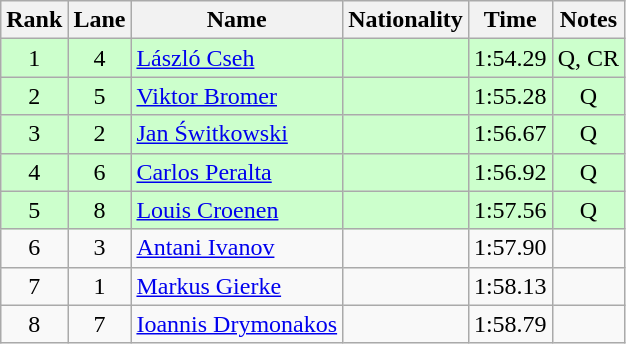<table class="wikitable sortable" style="text-align:center">
<tr>
<th>Rank</th>
<th>Lane</th>
<th>Name</th>
<th>Nationality</th>
<th>Time</th>
<th>Notes</th>
</tr>
<tr bgcolor=ccffcc>
<td>1</td>
<td>4</td>
<td align=left><a href='#'>László Cseh</a></td>
<td align=left></td>
<td>1:54.29</td>
<td>Q, CR</td>
</tr>
<tr bgcolor=ccffcc>
<td>2</td>
<td>5</td>
<td align=left><a href='#'>Viktor Bromer</a></td>
<td align=left></td>
<td>1:55.28</td>
<td>Q</td>
</tr>
<tr bgcolor=ccffcc>
<td>3</td>
<td>2</td>
<td align=left><a href='#'>Jan Świtkowski</a></td>
<td align=left></td>
<td>1:56.67</td>
<td>Q</td>
</tr>
<tr bgcolor=ccffcc>
<td>4</td>
<td>6</td>
<td align=left><a href='#'>Carlos Peralta</a></td>
<td align=left></td>
<td>1:56.92</td>
<td>Q</td>
</tr>
<tr bgcolor=ccffcc>
<td>5</td>
<td>8</td>
<td align=left><a href='#'>Louis Croenen</a></td>
<td align=left></td>
<td>1:57.56</td>
<td>Q</td>
</tr>
<tr>
<td>6</td>
<td>3</td>
<td align=left><a href='#'>Antani Ivanov</a></td>
<td align=left></td>
<td>1:57.90</td>
<td></td>
</tr>
<tr>
<td>7</td>
<td>1</td>
<td align=left><a href='#'>Markus Gierke</a></td>
<td align=left></td>
<td>1:58.13</td>
<td></td>
</tr>
<tr>
<td>8</td>
<td>7</td>
<td align=left><a href='#'>Ioannis Drymonakos</a></td>
<td align=left></td>
<td>1:58.79</td>
<td></td>
</tr>
</table>
